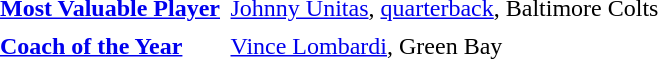<table cellpadding="3" cellspacing="1">
<tr>
<td><strong><a href='#'>Most Valuable Player</a></strong></td>
<td><a href='#'>Johnny Unitas</a>, <a href='#'>quarterback</a>, Baltimore Colts</td>
</tr>
<tr>
<td><strong><a href='#'>Coach of the Year</a></strong></td>
<td><a href='#'>Vince Lombardi</a>, Green Bay</td>
</tr>
</table>
